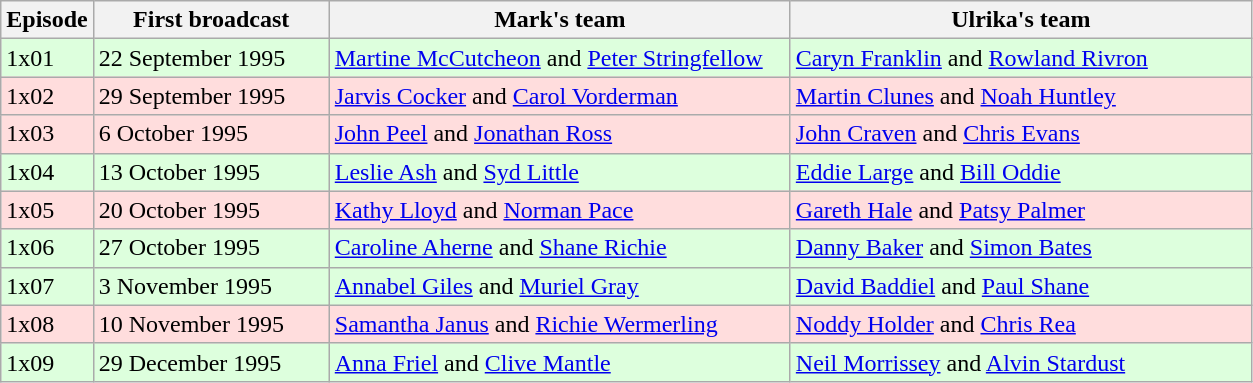<table class="wikitable">
<tr>
<th width="50px">Episode</th>
<th width="150px">First broadcast</th>
<th width="300px">Mark's team</th>
<th width="300px">Ulrika's team</th>
</tr>
<tr bgcolor="ddffdd">
<td>1x01</td>
<td>22 September 1995</td>
<td><a href='#'>Martine McCutcheon</a> and <a href='#'>Peter Stringfellow</a></td>
<td><a href='#'>Caryn Franklin</a> and <a href='#'>Rowland Rivron</a></td>
</tr>
<tr bgcolor="ffdddd">
<td>1x02</td>
<td>29 September 1995</td>
<td><a href='#'>Jarvis Cocker</a> and <a href='#'>Carol Vorderman</a></td>
<td><a href='#'>Martin Clunes</a> and <a href='#'>Noah Huntley</a></td>
</tr>
<tr bgcolor="ffdddd">
<td>1x03</td>
<td>6 October 1995</td>
<td><a href='#'>John Peel</a> and <a href='#'>Jonathan Ross</a></td>
<td><a href='#'>John Craven</a> and <a href='#'>Chris Evans</a></td>
</tr>
<tr bgcolor="ddffdd">
<td>1x04</td>
<td>13 October 1995</td>
<td><a href='#'>Leslie Ash</a> and <a href='#'>Syd Little</a></td>
<td><a href='#'>Eddie Large</a> and <a href='#'>Bill Oddie</a></td>
</tr>
<tr bgcolor="ffdddd">
<td>1x05</td>
<td>20 October 1995</td>
<td><a href='#'>Kathy Lloyd</a> and <a href='#'>Norman Pace</a></td>
<td><a href='#'>Gareth Hale</a> and <a href='#'>Patsy Palmer</a></td>
</tr>
<tr bgcolor="ddffdd">
<td>1x06</td>
<td>27 October 1995</td>
<td><a href='#'>Caroline Aherne</a> and <a href='#'>Shane Richie</a></td>
<td><a href='#'>Danny Baker</a> and <a href='#'>Simon Bates</a></td>
</tr>
<tr bgcolor="ddffdd">
<td>1x07</td>
<td>3 November 1995</td>
<td><a href='#'>Annabel Giles</a> and <a href='#'>Muriel Gray</a></td>
<td><a href='#'>David Baddiel</a> and <a href='#'>Paul Shane</a></td>
</tr>
<tr bgcolor="ffdddd">
<td>1x08</td>
<td>10 November 1995</td>
<td><a href='#'>Samantha Janus</a> and <a href='#'>Richie Wermerling</a></td>
<td><a href='#'>Noddy Holder</a> and <a href='#'>Chris Rea</a></td>
</tr>
<tr bgcolor="ddffdd">
<td>1x09</td>
<td>29 December 1995</td>
<td><a href='#'>Anna Friel</a> and <a href='#'>Clive Mantle</a></td>
<td><a href='#'>Neil Morrissey</a> and <a href='#'>Alvin Stardust</a></td>
</tr>
</table>
